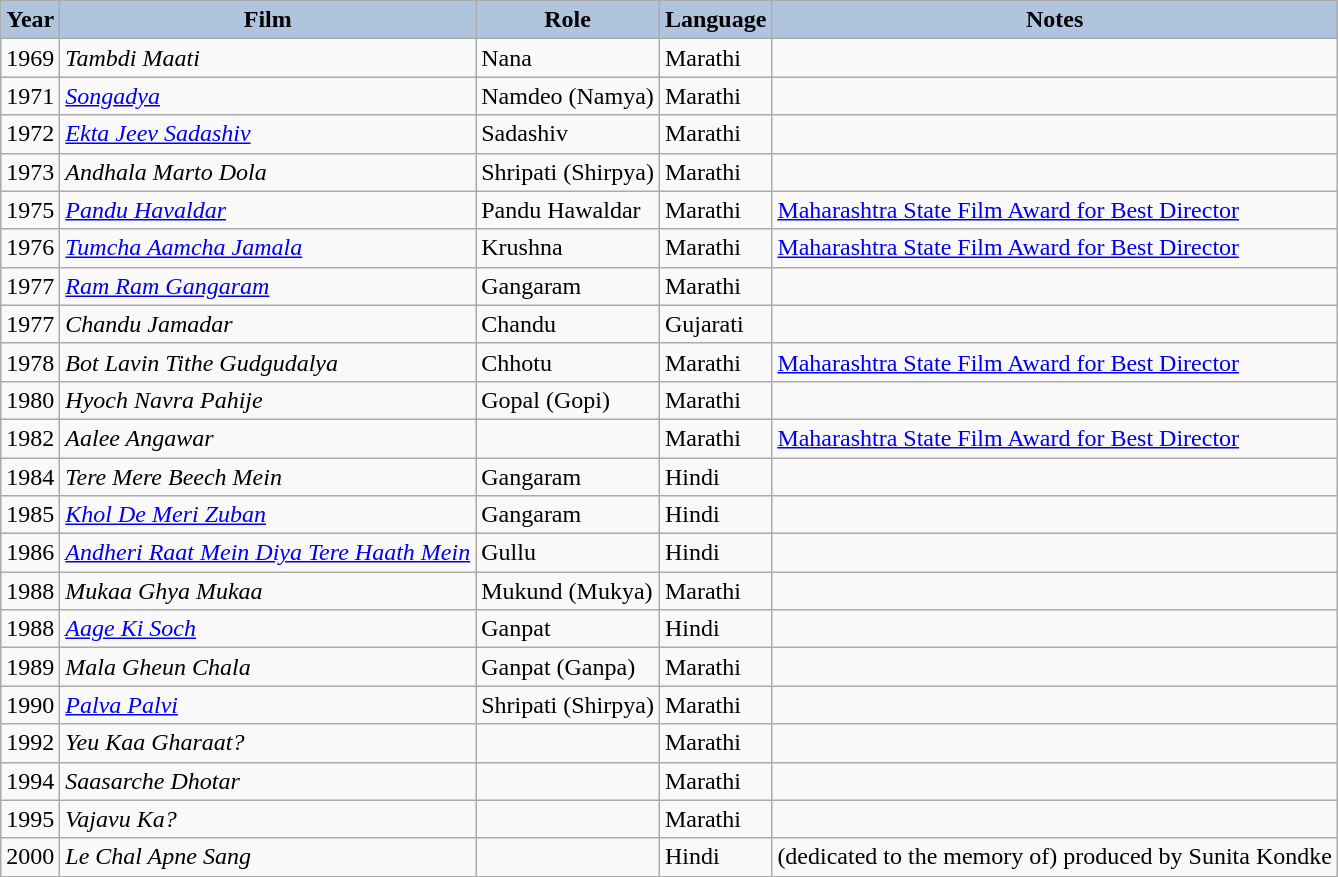<table class="wikitable sortable">
<tr>
<th style=background:#B0C4DE;>Year</th>
<th style=background:#B0C4DE;>Film</th>
<th style=background:#B0C4DE;>Role</th>
<th style=background:#B0C4DE;>Language</th>
<th style=background:#B0C4DE;>Notes</th>
</tr>
<tr>
<td>1969</td>
<td><em>Tambdi Maati</em></td>
<td>Nana</td>
<td>Marathi</td>
<td></td>
</tr>
<tr>
<td>1971</td>
<td><em><a href='#'>Songadya</a></em></td>
<td>Namdeo (Namya)</td>
<td>Marathi</td>
<td></td>
</tr>
<tr>
<td>1972</td>
<td><em><a href='#'>Ekta Jeev Sadashiv</a></em></td>
<td>Sadashiv</td>
<td>Marathi</td>
<td></td>
</tr>
<tr>
<td>1973</td>
<td><em>Andhala Marto Dola</em></td>
<td>Shripati (Shirpya)</td>
<td>Marathi</td>
<td></td>
</tr>
<tr>
<td>1975</td>
<td><em><a href='#'>Pandu Havaldar</a></em></td>
<td>Pandu Hawaldar</td>
<td>Marathi</td>
<td><a href='#'>Maharashtra State Film Award for Best Director</a></td>
</tr>
<tr>
<td>1976</td>
<td><em><a href='#'>Tumcha Aamcha Jamala</a></em></td>
<td>Krushna</td>
<td>Marathi</td>
<td><a href='#'>Maharashtra State Film Award for Best Director</a></td>
</tr>
<tr>
<td>1977</td>
<td><em><a href='#'>Ram Ram Gangaram</a></em></td>
<td>Gangaram</td>
<td>Marathi</td>
<td></td>
</tr>
<tr>
<td>1977</td>
<td><em>Chandu Jamadar</em></td>
<td>Chandu</td>
<td>Gujarati</td>
<td></td>
</tr>
<tr>
<td>1978</td>
<td><em>Bot Lavin Tithe Gudgudalya</em></td>
<td>Chhotu</td>
<td>Marathi</td>
<td><a href='#'>Maharashtra State Film Award for Best Director</a></td>
</tr>
<tr>
<td>1980</td>
<td><em>Hyoch Navra Pahije</em></td>
<td>Gopal (Gopi)</td>
<td>Marathi</td>
<td></td>
</tr>
<tr>
<td>1982</td>
<td><em>Aalee Angawar</em></td>
<td></td>
<td>Marathi</td>
<td><a href='#'>Maharashtra State Film Award for Best Director</a></td>
</tr>
<tr>
<td>1984</td>
<td><em>Tere Mere Beech Mein</em></td>
<td>Gangaram</td>
<td>Hindi</td>
<td></td>
</tr>
<tr>
<td>1985</td>
<td><em><a href='#'>Khol De Meri Zuban</a></em></td>
<td>Gangaram</td>
<td>Hindi</td>
<td></td>
</tr>
<tr>
<td>1986</td>
<td><em><a href='#'>Andheri Raat Mein Diya Tere Haath Mein</a></em></td>
<td>Gullu</td>
<td>Hindi</td>
<td></td>
</tr>
<tr>
<td>1988</td>
<td><em>Mukaa Ghya Mukaa</em></td>
<td>Mukund (Mukya)</td>
<td>Marathi</td>
<td></td>
</tr>
<tr>
<td>1988</td>
<td><em><a href='#'>Aage Ki Soch</a></em></td>
<td>Ganpat</td>
<td>Hindi</td>
<td></td>
</tr>
<tr>
<td>1989</td>
<td><em>Mala Gheun Chala</em></td>
<td>Ganpat (Ganpa)</td>
<td>Marathi</td>
<td></td>
</tr>
<tr>
<td>1990</td>
<td><em><a href='#'>Palva Palvi</a></em></td>
<td>Shripati (Shirpya)</td>
<td>Marathi</td>
<td></td>
</tr>
<tr>
<td>1992</td>
<td><em>Yeu Kaa Gharaat?</em></td>
<td></td>
<td>Marathi</td>
<td></td>
</tr>
<tr>
<td>1994</td>
<td><em>Saasarche Dhotar</em></td>
<td></td>
<td>Marathi</td>
<td></td>
</tr>
<tr>
<td>1995</td>
<td><em>Vajavu Ka?</em></td>
<td></td>
<td>Marathi</td>
<td></td>
</tr>
<tr>
<td>2000</td>
<td><em>Le Chal Apne Sang</em></td>
<td></td>
<td>Hindi</td>
<td>(dedicated to the memory of) produced by Sunita Kondke</td>
</tr>
</table>
